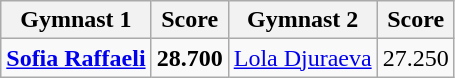<table class="wikitable">
<tr>
<th>Gymnast 1</th>
<th>Score</th>
<th>Gymnast 2</th>
<th>Score</th>
</tr>
<tr>
<td><strong><a href='#'>Sofia Raffaeli</a></strong></td>
<td><strong>28.700</strong></td>
<td><a href='#'>Lola Djuraeva</a></td>
<td>27.250</td>
</tr>
</table>
